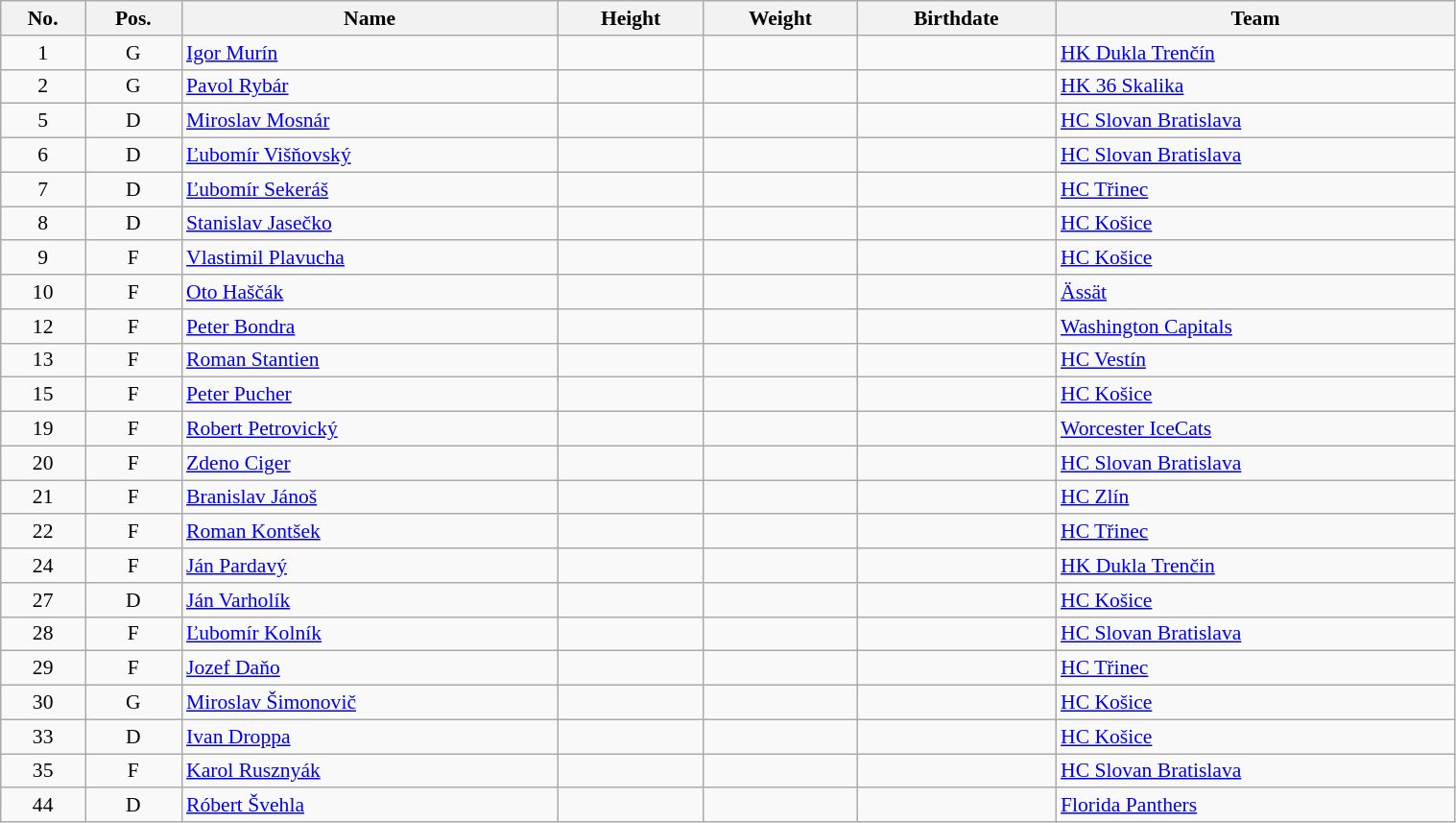<table class="wikitable sortable" width="80%" style="font-size: 90%; text-align: center;">
<tr>
<th>No.</th>
<th>Pos.</th>
<th>Name</th>
<th>Height</th>
<th>Weight</th>
<th>Birthdate</th>
<th>Team</th>
</tr>
<tr>
<td>1</td>
<td>G</td>
<td style="text-align:left;"><a href='#'>Igor Murín</a></td>
<td></td>
<td></td>
<td style="text-align:right;"></td>
<td style="text-align:left;"> <a href='#'>HK Dukla Trenčín</a></td>
</tr>
<tr>
<td>2</td>
<td>G</td>
<td style="text-align:left;"><a href='#'>Pavol Rybár</a></td>
<td></td>
<td></td>
<td style="text-align:right;"></td>
<td style="text-align:left;"> <a href='#'>HK 36 Skalika</a></td>
</tr>
<tr>
<td>5</td>
<td>D</td>
<td style="text-align:left;"><a href='#'>Miroslav Mosnár</a></td>
<td></td>
<td></td>
<td style="text-align:right;"></td>
<td style="text-align:left;"> <a href='#'>HC Slovan Bratislava</a></td>
</tr>
<tr>
<td>6</td>
<td>D</td>
<td style="text-align:left;"><a href='#'>Ľubomír Višňovský</a></td>
<td></td>
<td></td>
<td style="text-align:right;"></td>
<td style="text-align:left;"> <a href='#'>HC Slovan Bratislava</a></td>
</tr>
<tr>
<td>7</td>
<td>D</td>
<td style="text-align:left;"><a href='#'>Ľubomír Sekeráš</a></td>
<td></td>
<td></td>
<td style="text-align:right;"></td>
<td style="text-align:left;"> <a href='#'>HC Třinec</a></td>
</tr>
<tr>
<td>8</td>
<td>D</td>
<td style="text-align:left;"><a href='#'>Stanislav Jasečko</a></td>
<td></td>
<td></td>
<td style="text-align:right;"></td>
<td style="text-align:left;"> <a href='#'>HC Košice</a></td>
</tr>
<tr>
<td>9</td>
<td>F</td>
<td style="text-align:left;"><a href='#'>Vlastimil Plavucha</a></td>
<td></td>
<td></td>
<td style="text-align:right;"></td>
<td style="text-align:left;"> <a href='#'>HC Košice</a></td>
</tr>
<tr>
<td>10</td>
<td>F</td>
<td style="text-align:left;"><a href='#'>Oto Haščák</a></td>
<td></td>
<td></td>
<td style="text-align:right;"></td>
<td style="text-align:left;"> <a href='#'>Ässät</a></td>
</tr>
<tr>
<td>12</td>
<td>F</td>
<td style="text-align:left;"><a href='#'>Peter Bondra</a></td>
<td></td>
<td></td>
<td style="text-align:right;"></td>
<td style="text-align:left;"> <a href='#'>Washington Capitals</a></td>
</tr>
<tr>
<td>13</td>
<td>F</td>
<td style="text-align:left;"><a href='#'>Roman Stantien</a></td>
<td></td>
<td></td>
<td style="text-align:right;"></td>
<td style="text-align:left;"> <a href='#'>HC Vestín</a></td>
</tr>
<tr>
<td>15</td>
<td>F</td>
<td style="text-align:left;"><a href='#'>Peter Pucher</a></td>
<td></td>
<td></td>
<td style="text-align:right;"></td>
<td style="text-align:left;"> <a href='#'>HC Košice</a></td>
</tr>
<tr>
<td>19</td>
<td>F</td>
<td style="text-align:left;"><a href='#'>Robert Petrovický</a></td>
<td></td>
<td></td>
<td style="text-align:right;"></td>
<td style="text-align:left;"> <a href='#'>Worcester IceCats</a></td>
</tr>
<tr>
<td>20</td>
<td>F</td>
<td style="text-align:left;"><a href='#'>Zdeno Ciger</a></td>
<td></td>
<td></td>
<td style="text-align:right;"></td>
<td style="text-align:left;"> <a href='#'>HC Slovan Bratislava</a></td>
</tr>
<tr>
<td>21</td>
<td>F</td>
<td style="text-align:left;"><a href='#'>Branislav Jánoš</a></td>
<td></td>
<td></td>
<td style="text-align:right;"></td>
<td style="text-align:left;"> <a href='#'>HC Zlín</a></td>
</tr>
<tr>
<td>22</td>
<td>F</td>
<td style="text-align:left;"><a href='#'>Roman Kontšek</a></td>
<td></td>
<td></td>
<td style="text-align:right;"></td>
<td style="text-align:left;"> <a href='#'>HC Třinec</a></td>
</tr>
<tr>
<td>24</td>
<td>F</td>
<td style="text-align:left;"><a href='#'>Ján Pardavý</a></td>
<td></td>
<td></td>
<td style="text-align:right;"></td>
<td style="text-align:left;"> <a href='#'>HK Dukla Trenčin</a></td>
</tr>
<tr>
<td>27</td>
<td>D</td>
<td style="text-align:left;"><a href='#'>Ján Varholík</a></td>
<td></td>
<td></td>
<td style="text-align:right;"></td>
<td style="text-align:left;"> <a href='#'>HC Košice</a></td>
</tr>
<tr>
<td>28</td>
<td>F</td>
<td style="text-align:left;"><a href='#'>Ľubomír Kolník</a></td>
<td></td>
<td></td>
<td style="text-align:right;"></td>
<td style="text-align:left;"> <a href='#'>HC Slovan Bratislava</a></td>
</tr>
<tr>
<td>29</td>
<td>F</td>
<td style="text-align:left;"><a href='#'>Jozef Daňo</a></td>
<td></td>
<td></td>
<td style="text-align:right;"></td>
<td style="text-align:left;"> <a href='#'>HC Třinec</a></td>
</tr>
<tr>
<td>30</td>
<td>G</td>
<td style="text-align:left;"><a href='#'>Miroslav Šimonovič</a></td>
<td></td>
<td></td>
<td style="text-align:right;"></td>
<td style="text-align:left;"> <a href='#'>HC Košice</a></td>
</tr>
<tr>
<td>33</td>
<td>D</td>
<td style="text-align:left;"><a href='#'>Ivan Droppa</a></td>
<td></td>
<td></td>
<td style="text-align:right;"></td>
<td style="text-align:left;"> <a href='#'>HC Košice</a></td>
</tr>
<tr>
<td>35</td>
<td>F</td>
<td style="text-align:left;"><a href='#'>Karol Rusznyák</a></td>
<td></td>
<td></td>
<td style="text-align:right;"></td>
<td style="text-align:left;"> <a href='#'>HC Slovan Bratislava</a></td>
</tr>
<tr>
<td>44</td>
<td>D</td>
<td style="text-align:left;"><a href='#'>Róbert Švehla</a></td>
<td></td>
<td></td>
<td style="text-align:right;"></td>
<td style="text-align:left;"> <a href='#'>Florida Panthers</a></td>
</tr>
</table>
